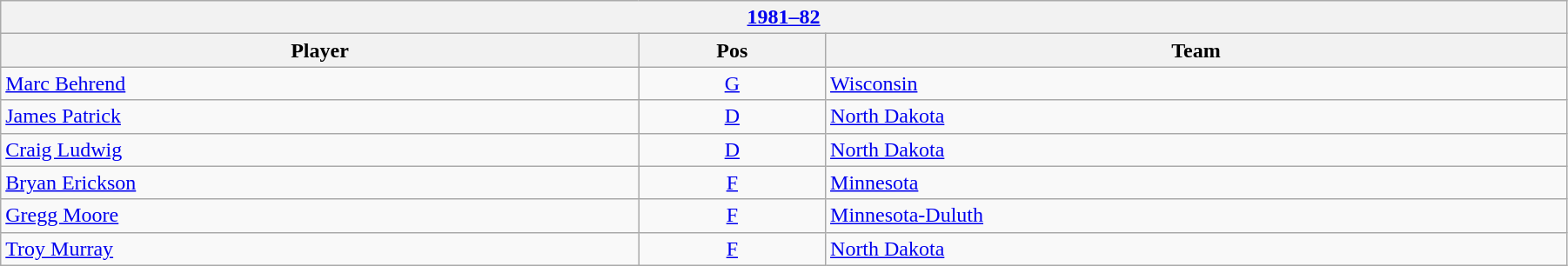<table class="wikitable" width=95%>
<tr>
<th colspan=3><a href='#'>1981–82</a></th>
</tr>
<tr>
<th>Player</th>
<th>Pos</th>
<th>Team</th>
</tr>
<tr>
<td><a href='#'>Marc Behrend</a></td>
<td align=center><a href='#'>G</a></td>
<td><a href='#'>Wisconsin</a></td>
</tr>
<tr>
<td><a href='#'>James Patrick</a></td>
<td align=center><a href='#'>D</a></td>
<td><a href='#'>North Dakota</a></td>
</tr>
<tr>
<td><a href='#'>Craig Ludwig</a></td>
<td align=center><a href='#'>D</a></td>
<td><a href='#'>North Dakota</a></td>
</tr>
<tr>
<td><a href='#'>Bryan Erickson</a></td>
<td align=center><a href='#'>F</a></td>
<td><a href='#'>Minnesota</a></td>
</tr>
<tr>
<td><a href='#'>Gregg Moore</a></td>
<td align=center><a href='#'>F</a></td>
<td><a href='#'>Minnesota-Duluth</a></td>
</tr>
<tr>
<td><a href='#'>Troy Murray</a></td>
<td align=center><a href='#'>F</a></td>
<td><a href='#'>North Dakota</a></td>
</tr>
</table>
